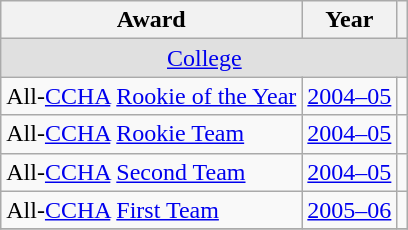<table class="wikitable">
<tr>
<th>Award</th>
<th>Year</th>
<th></th>
</tr>
<tr ALIGN="center" bgcolor="#e0e0e0">
<td colspan="3"><a href='#'>College</a></td>
</tr>
<tr>
<td>All-<a href='#'>CCHA</a> <a href='#'>Rookie of the Year</a></td>
<td><a href='#'>2004–05</a></td>
<td></td>
</tr>
<tr>
<td>All-<a href='#'>CCHA</a> <a href='#'>Rookie Team</a></td>
<td><a href='#'>2004–05</a></td>
<td></td>
</tr>
<tr>
<td>All-<a href='#'>CCHA</a> <a href='#'>Second Team</a></td>
<td><a href='#'>2004–05</a></td>
<td></td>
</tr>
<tr>
<td>All-<a href='#'>CCHA</a> <a href='#'>First Team</a></td>
<td><a href='#'>2005–06</a></td>
<td></td>
</tr>
<tr>
</tr>
</table>
